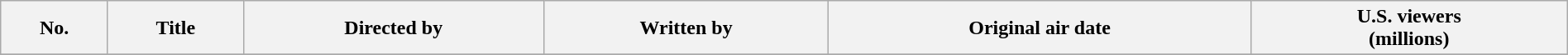<table class="wikitable plainrowheaders" style="width:100%; margin:auto;">
<tr>
<th>No.</th>
<th>Title</th>
<th>Directed by</th>
<th>Written by</th>
<th>Original air date</th>
<th>U.S. viewers<br>(millions)</th>
</tr>
<tr>
</tr>
</table>
